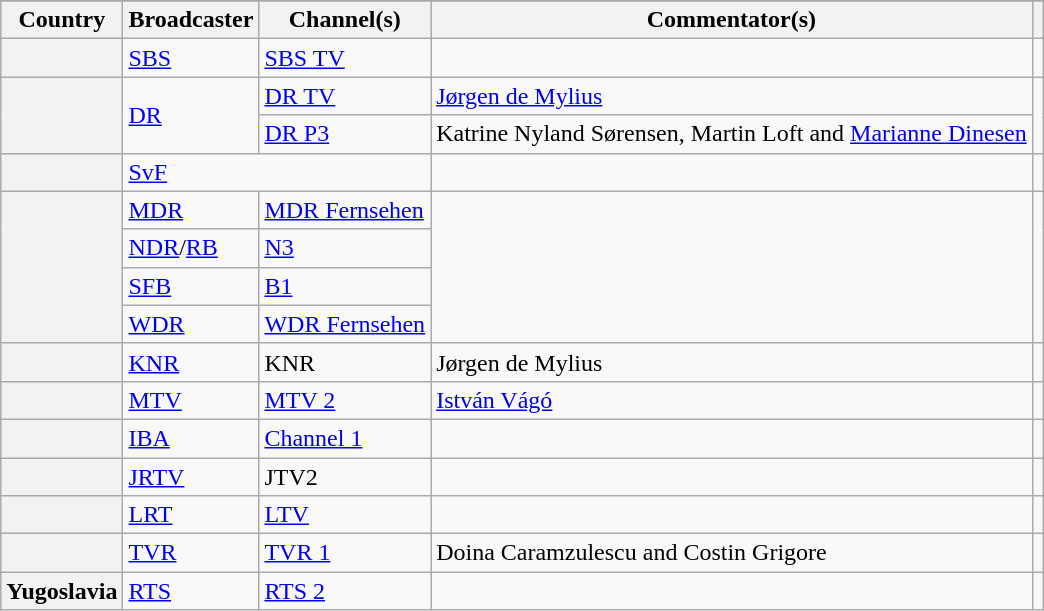<table class="wikitable plainrowheaders">
<tr>
</tr>
<tr>
<th scope="col">Country</th>
<th scope="col">Broadcaster</th>
<th scope="col">Channel(s)</th>
<th scope="col">Commentator(s)</th>
<th scope="col"></th>
</tr>
<tr>
<th scope="row"></th>
<td><a href='#'>SBS</a></td>
<td><a href='#'>SBS TV</a></td>
<td></td>
<td style="text-align:center"></td>
</tr>
<tr>
<th scope="rowgroup" rowspan="2"></th>
<td rowspan="2"><a href='#'>DR</a></td>
<td><a href='#'>DR TV</a></td>
<td><a href='#'>Jørgen de Mylius</a></td>
<td rowspan="2" style="text-align:center"></td>
</tr>
<tr>
<td><a href='#'>DR P3</a></td>
<td>Katrine Nyland Sørensen, Martin Loft and <a href='#'>Marianne Dinesen</a></td>
</tr>
<tr>
<th scope="row"></th>
<td colspan="2"><a href='#'>SvF</a></td>
<td></td>
<td style="text-align:center"></td>
</tr>
<tr>
<th scope="rowgroup" rowspan="4"></th>
<td><a href='#'>MDR</a></td>
<td><a href='#'>MDR Fernsehen</a></td>
<td rowspan="4"></td>
<td rowspan="4" style="text-align:center"></td>
</tr>
<tr>
<td><a href='#'>NDR</a>/<a href='#'>RB</a></td>
<td><a href='#'>N3</a></td>
</tr>
<tr>
<td><a href='#'>SFB</a></td>
<td><a href='#'>B1</a></td>
</tr>
<tr>
<td><a href='#'>WDR</a></td>
<td><a href='#'>WDR Fernsehen</a></td>
</tr>
<tr>
<th scope="row"></th>
<td><a href='#'>KNR</a></td>
<td>KNR</td>
<td>Jørgen de Mylius</td>
<td style="text-align:center"></td>
</tr>
<tr>
<th scope="row"></th>
<td><a href='#'>MTV</a></td>
<td><a href='#'>MTV 2</a></td>
<td><a href='#'>István Vágó</a></td>
<td style="text-align:center"></td>
</tr>
<tr>
<th scope="row"></th>
<td><a href='#'>IBA</a></td>
<td><a href='#'>Channel 1</a></td>
<td></td>
<td style="text-align:center"></td>
</tr>
<tr>
<th scope="row"></th>
<td><a href='#'>JRTV</a></td>
<td>JTV2</td>
<td></td>
<td style="text-align:center"></td>
</tr>
<tr>
<th scope="row"></th>
<td><a href='#'>LRT</a></td>
<td><a href='#'>LTV</a></td>
<td></td>
<td style="text-align:center"></td>
</tr>
<tr>
<th scope="row"></th>
<td><a href='#'>TVR</a></td>
<td><a href='#'>TVR 1</a></td>
<td>Doina Caramzulescu and Costin Grigore</td>
<td style="text-align:center"></td>
</tr>
<tr>
<th scope="row"> Yugoslavia</th>
<td><a href='#'>RTS</a></td>
<td><a href='#'>RTS 2</a></td>
<td></td>
<td style="text-align:center"></td>
</tr>
</table>
